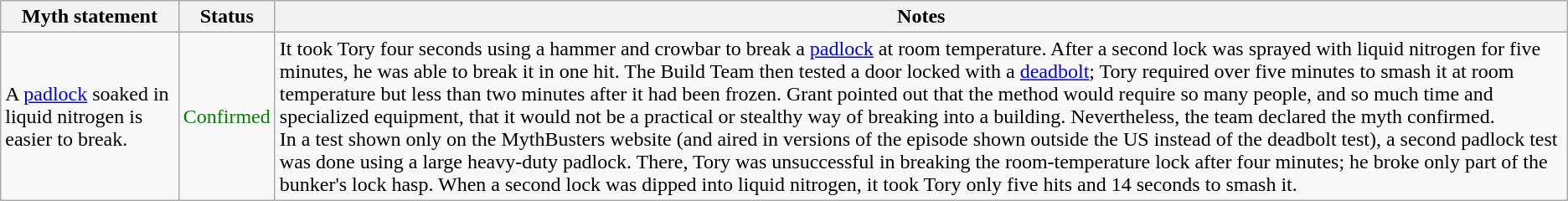<table class="wikitable plainrowheaders">
<tr>
<th>Myth statement</th>
<th>Status</th>
<th>Notes</th>
</tr>
<tr>
<td>A <a href='#'>padlock</a> soaked in liquid nitrogen is easier to break.</td>
<td style="color:green">Confirmed</td>
<td>It took Tory four seconds using a hammer and crowbar to break a <a href='#'>padlock</a> at room temperature. After a second lock was sprayed with liquid nitrogen for five minutes, he was able to break it in one hit. The Build Team then tested a door locked with a <a href='#'>deadbolt</a>; Tory required over five minutes to smash it at room temperature but less than two minutes after it had been frozen. Grant pointed out that the method would require so many people, and so much time and specialized equipment, that it would not be a practical or stealthy way of breaking into a building. Nevertheless, the team declared the myth confirmed.<br>In a test shown only on the MythBusters website (and aired in versions of the episode shown outside the US instead of the deadbolt test), a second padlock test was done using a large heavy-duty padlock. There, Tory was unsuccessful in breaking the room-temperature lock after four minutes; he broke only part of the bunker's lock hasp. When a second lock was dipped into liquid nitrogen, it took Tory only five hits and 14 seconds to smash it.</td>
</tr>
</table>
